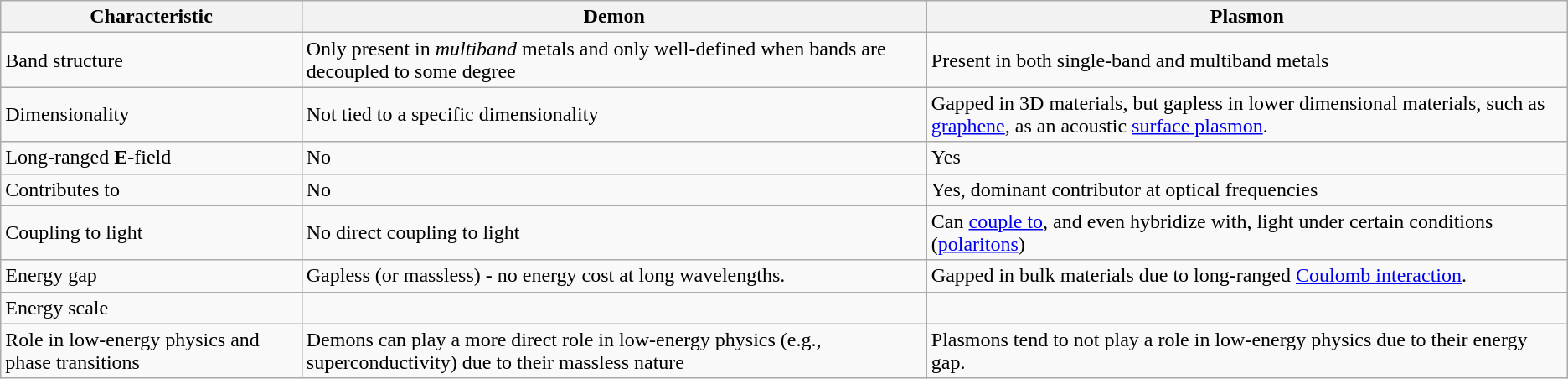<table class="wikitable">
<tr>
<th>Characteristic</th>
<th>Demon</th>
<th>Plasmon</th>
</tr>
<tr>
<td>Band structure</td>
<td>Only present in <em>multiband</em> metals and only well-defined when bands are decoupled to some degree</td>
<td>Present in both single-band and multiband metals</td>
</tr>
<tr>
<td>Dimensionality</td>
<td>Not tied to a specific dimensionality</td>
<td>Gapped in 3D materials, but gapless in lower dimensional materials, such as <a href='#'>graphene</a>, as an acoustic <a href='#'>surface plasmon</a>.</td>
</tr>
<tr>
<td>Long-ranged <strong>E</strong>-field</td>
<td>No</td>
<td>Yes</td>
</tr>
<tr>
<td>Contributes to <strong></strong></td>
<td>No</td>
<td>Yes, dominant contributor at optical frequencies</td>
</tr>
<tr>
<td>Coupling to light</td>
<td>No direct coupling to light</td>
<td>Can <a href='#'>couple to</a>, and even hybridize with, light under certain conditions (<a href='#'>polaritons</a>)</td>
</tr>
<tr>
<td>Energy gap</td>
<td>Gapless (or massless) - no energy cost at long wavelengths.</td>
<td>Gapped in bulk materials due to long-ranged <a href='#'>Coulomb interaction</a>.</td>
</tr>
<tr>
<td>Energy scale</td>
<td></td>
<td></td>
</tr>
<tr>
<td>Role in low-energy physics and phase transitions</td>
<td>Demons can play a more direct role in low-energy physics (e.g., superconductivity) due to their massless nature</td>
<td>Plasmons tend to not play a role in low-energy physics due to their energy gap.</td>
</tr>
</table>
